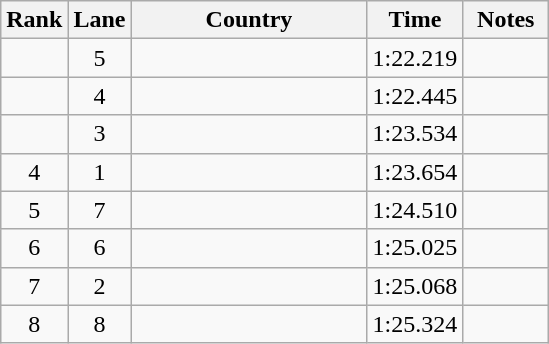<table class="wikitable" style="text-align:center;">
<tr>
<th width=30>Rank</th>
<th width=30>Lane</th>
<th width=150>Country</th>
<th width=30>Time</th>
<th width=50>Notes</th>
</tr>
<tr>
<td></td>
<td>5</td>
<td align=left></td>
<td>1:22.219</td>
<td></td>
</tr>
<tr>
<td></td>
<td>4</td>
<td align=left></td>
<td>1:22.445</td>
<td></td>
</tr>
<tr>
<td></td>
<td>3</td>
<td align=left></td>
<td>1:23.534</td>
<td></td>
</tr>
<tr>
<td>4</td>
<td>1</td>
<td align=left></td>
<td>1:23.654</td>
<td></td>
</tr>
<tr>
<td>5</td>
<td>7</td>
<td align=left></td>
<td>1:24.510</td>
<td></td>
</tr>
<tr>
<td>6</td>
<td>6</td>
<td align=left></td>
<td>1:25.025</td>
<td></td>
</tr>
<tr>
<td>7</td>
<td>2</td>
<td align=left></td>
<td>1:25.068</td>
<td></td>
</tr>
<tr>
<td>8</td>
<td>8</td>
<td align=left></td>
<td>1:25.324</td>
<td></td>
</tr>
</table>
